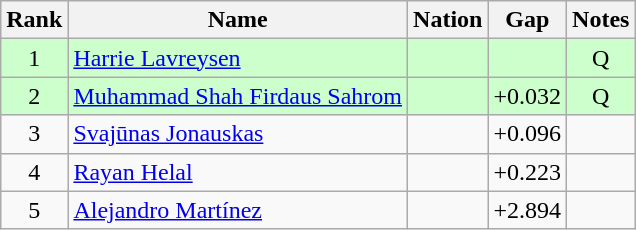<table class="wikitable sortable" style="text-align:center">
<tr>
<th>Rank</th>
<th>Name</th>
<th>Nation</th>
<th>Gap</th>
<th>Notes</th>
</tr>
<tr bgcolor=ccffcc>
<td>1</td>
<td align=left><a href='#'>Harrie Lavreysen</a></td>
<td align=left></td>
<td></td>
<td>Q</td>
</tr>
<tr bgcolor=ccffcc>
<td>2</td>
<td align=left><a href='#'>Muhammad Shah Firdaus Sahrom</a></td>
<td align=left></td>
<td>+0.032</td>
<td>Q</td>
</tr>
<tr>
<td>3</td>
<td align=left><a href='#'>Svajūnas Jonauskas</a></td>
<td align=left></td>
<td>+0.096</td>
<td></td>
</tr>
<tr>
<td>4</td>
<td align=left><a href='#'>Rayan Helal</a></td>
<td align=left></td>
<td>+0.223</td>
<td></td>
</tr>
<tr>
<td>5</td>
<td align=left><a href='#'>Alejandro Martínez</a></td>
<td align=left></td>
<td>+2.894</td>
<td></td>
</tr>
</table>
